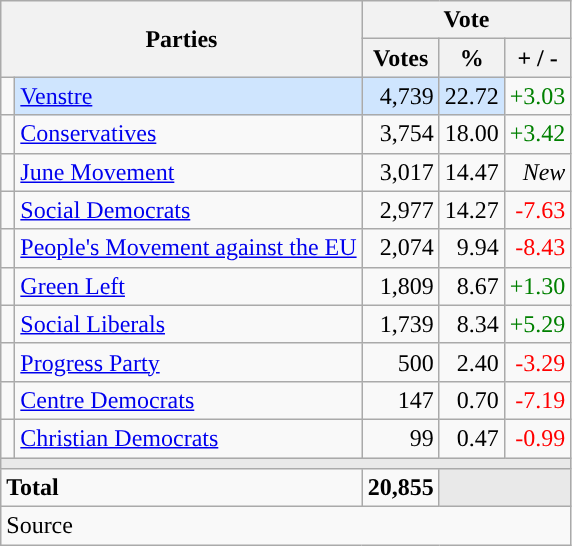<table class="wikitable" style="text-align:right;">
<tr>
<th style="text-align:centre;" rowspan="2" colspan="2" width="225">Parties</th>
<th colspan="3">Vote</th>
</tr>
<tr>
<th width="15">Votes</th>
<th width="15">%</th>
<th width="15">+ / -</th>
</tr>
<tr>
<td width="2" style="color:inherit;background:"></td>
<td bgcolor=#cfe5fe   align="left"><a href='#'>Venstre</a></td>
<td bgcolor=#cfe5fe>4,739</td>
<td bgcolor=#cfe5fe>22.72</td>
<td style=color:green;>+3.03</td>
</tr>
<tr>
<td width="2" style="color:inherit;background:"></td>
<td align="left"><a href='#'>Conservatives</a></td>
<td>3,754</td>
<td>18.00</td>
<td style=color:green;>+3.42</td>
</tr>
<tr>
<td width="2" style="color:inherit;background:"></td>
<td align="left"><a href='#'>June Movement</a></td>
<td>3,017</td>
<td>14.47</td>
<td><em>New</em></td>
</tr>
<tr>
<td width="2" style="color:inherit;background:"></td>
<td align="left"><a href='#'>Social Democrats</a></td>
<td>2,977</td>
<td>14.27</td>
<td style=color:red;>-7.63</td>
</tr>
<tr>
<td width="2" style="color:inherit;background:"></td>
<td align="left"><a href='#'>People's Movement against the EU</a></td>
<td>2,074</td>
<td>9.94</td>
<td style=color:red;>-8.43</td>
</tr>
<tr>
<td width="2" style="color:inherit;background:"></td>
<td align="left"><a href='#'>Green Left</a></td>
<td>1,809</td>
<td>8.67</td>
<td style=color:green;>+1.30</td>
</tr>
<tr>
<td width="2" style="color:inherit;background:"></td>
<td align="left"><a href='#'>Social Liberals</a></td>
<td>1,739</td>
<td>8.34</td>
<td style=color:green;>+5.29</td>
</tr>
<tr>
<td width="2" style="color:inherit;background:"></td>
<td align="left"><a href='#'>Progress Party</a></td>
<td>500</td>
<td>2.40</td>
<td style=color:red;>-3.29</td>
</tr>
<tr>
<td width="2" style="color:inherit;background:"></td>
<td align="left"><a href='#'>Centre Democrats</a></td>
<td>147</td>
<td>0.70</td>
<td style=color:red;>-7.19</td>
</tr>
<tr>
<td width="2" style="color:inherit;background:"></td>
<td align="left"><a href='#'>Christian Democrats</a></td>
<td>99</td>
<td>0.47</td>
<td style=color:red;>-0.99</td>
</tr>
<tr>
<td colspan="7" bgcolor="#E9E9E9"></td>
</tr>
<tr>
<td align="left" colspan="2"><strong>Total</strong></td>
<td><strong>20,855</strong></td>
<td bgcolor="#E9E9E9" colspan="2"></td>
</tr>
<tr>
<td align="left" colspan="6">Source</td>
</tr>
</table>
